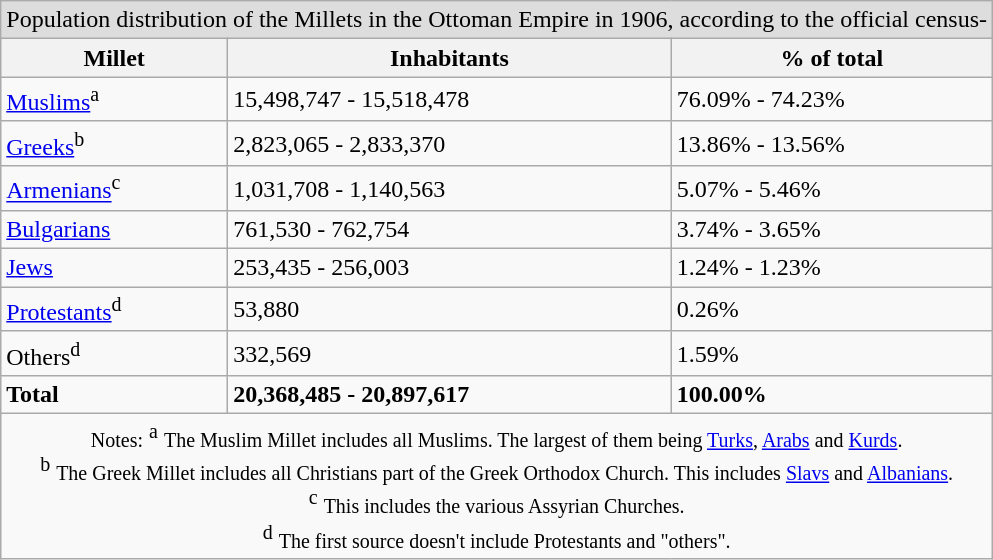<table class="wikitable" ||>
<tr bgcolor=#DDDDDD>
<td colspan=10 align="center">Population distribution of the Millets in the Ottoman Empire in 1906, according to the official census-</td>
</tr>
<tr>
<th>Millet</th>
<th>Inhabitants</th>
<th>% of total</th>
</tr>
<tr>
<td><a href='#'>Muslims</a><sup>a</sup></td>
<td>15,498,747 - 15,518,478</td>
<td>76.09% - 74.23%</td>
</tr>
<tr>
<td><a href='#'>Greeks</a><sup>b</sup></td>
<td>2,823,065 - 2,833,370</td>
<td>13.86% - 13.56%</td>
</tr>
<tr>
<td><a href='#'>Armenians</a><sup>c</sup></td>
<td>1,031,708 - 1,140,563</td>
<td>5.07% - 5.46%</td>
</tr>
<tr>
<td><a href='#'>Bulgarians</a></td>
<td>761,530 - 762,754</td>
<td>3.74% - 3.65%</td>
</tr>
<tr>
<td><a href='#'>Jews</a></td>
<td>253,435 - 256,003</td>
<td>1.24% - 1.23%</td>
</tr>
<tr>
<td><a href='#'>Protestants</a><sup>d</sup></td>
<td>53,880</td>
<td>0.26%</td>
</tr>
<tr>
<td>Others<sup>d</sup></td>
<td>332,569</td>
<td>1.59%</td>
</tr>
<tr>
<td><strong>Total</strong></td>
<td><strong>20,368,485 - 20,897,617</strong></td>
<td><strong>100.00%</strong></td>
</tr>
<tr>
<td colspan=10 align="center"><small>Notes:</small> <sup>a</sup> <small>The Muslim Millet includes all Muslims. The largest of them being <a href='#'>Turks</a>, <a href='#'>Arabs</a> and <a href='#'>Kurds</a>.</small><br><sup>b</sup> <small>The Greek Millet includes all Christians part of the Greek Orthodox Church. This includes <a href='#'>Slavs</a> and <a href='#'>Albanians</a>.</small><br><sup>c</sup> <small>This includes the various Assyrian Churches.</small><br><sup>d</sup> <small>The first source doesn't include Protestants and "others".</small></td>
</tr>
</table>
